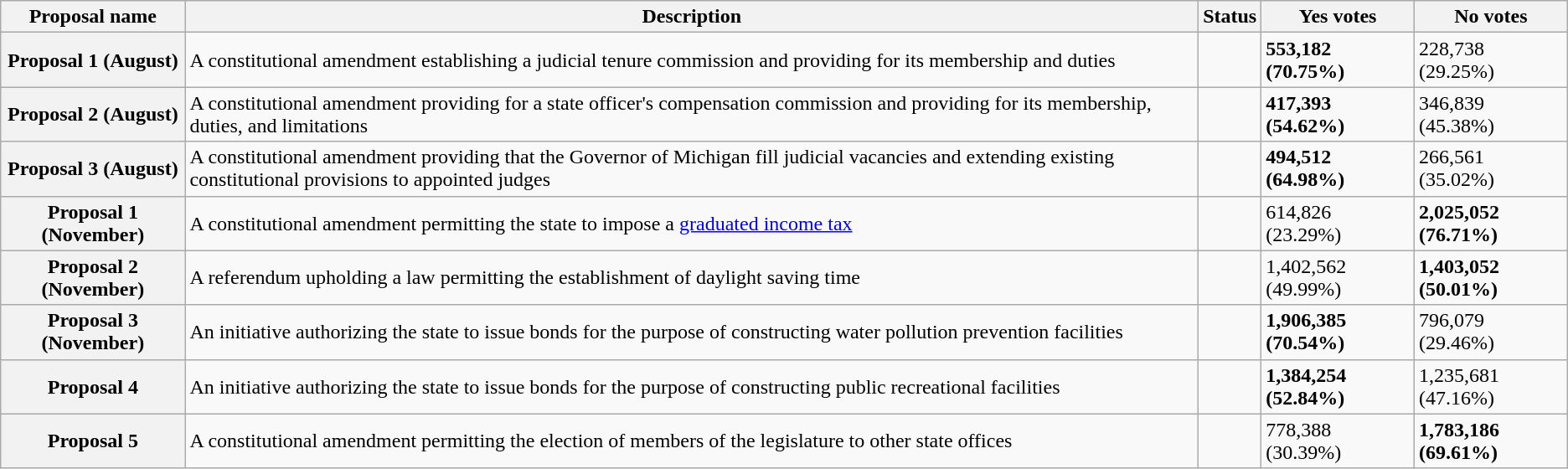<table class="wikitable sortable plainrowheaders">
<tr>
<th scope="col">Proposal name</th>
<th class="unsortable" scope="col">Description</th>
<th scope="col">Status</th>
<th scope="col">Yes votes</th>
<th scope="col">No votes</th>
</tr>
<tr>
<th scope="row">Proposal 1 (August)</th>
<td>A constitutional amendment establishing a judicial tenure commission and providing for its membership and duties</td>
<td></td>
<td><strong>553,182 (70.75%)</strong></td>
<td>228,738 (29.25%)</td>
</tr>
<tr>
<th scope="row">Proposal 2 (August)</th>
<td>A constitutional amendment providing for a state officer's compensation commission and providing for its membership, duties, and limitations</td>
<td></td>
<td><strong>417,393 (54.62%)</strong></td>
<td>346,839 (45.38%)</td>
</tr>
<tr>
<th scope="row">Proposal 3 (August)</th>
<td>A constitutional amendment providing that the Governor of Michigan fill judicial vacancies and extending existing constitutional provisions to appointed judges</td>
<td></td>
<td><strong>494,512 (64.98%)</strong></td>
<td>266,561 (35.02%)</td>
</tr>
<tr>
<th scope="row">Proposal 1 (November)</th>
<td>A constitutional amendment permitting the state to impose a <a href='#'>graduated income tax</a></td>
<td></td>
<td>614,826 (23.29%)</td>
<td><strong>2,025,052 (76.71%)</strong></td>
</tr>
<tr>
<th scope="row">Proposal 2 (November)</th>
<td>A referendum upholding a law permitting the establishment of daylight saving time</td>
<td></td>
<td>1,402,562 (49.99%)</td>
<td><strong>1,403,052 (50.01%)</strong></td>
</tr>
<tr>
<th scope="row">Proposal 3 (November)</th>
<td>An initiative authorizing the state to issue bonds for the purpose of constructing water pollution prevention facilities</td>
<td></td>
<td><strong>1,906,385 (70.54%)</strong></td>
<td>796,079 (29.46%)</td>
</tr>
<tr>
<th scope="row">Proposal 4</th>
<td>An initiative authorizing the state to issue bonds for the purpose of constructing public recreational facilities</td>
<td></td>
<td><strong>1,384,254 (52.84%)</strong></td>
<td>1,235,681 (47.16%)</td>
</tr>
<tr>
<th scope="row">Proposal 5</th>
<td>A constitutional amendment permitting the election of members of the legislature to other state offices</td>
<td></td>
<td>778,388 (30.39%)</td>
<td><strong>1,783,186 (69.61%)</strong></td>
</tr>
</table>
